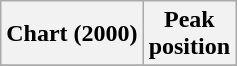<table class="wikitable sortable">
<tr>
<th align="left">Chart (2000)</th>
<th align="center">Peak<br>position</th>
</tr>
<tr>
</tr>
</table>
